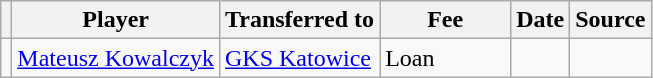<table class="wikitable plainrowheaders sortable">
<tr>
<th></th>
<th scope="col">Player</th>
<th>Transferred to</th>
<th style="width: 80px;">Fee</th>
<th scope="col">Date</th>
<th scope="col">Source</th>
</tr>
<tr>
<td align="center"></td>
<td> <a href='#'>Mateusz Kowalczyk</a></td>
<td> <a href='#'>GKS Katowice</a></td>
<td>Loan</td>
<td></td>
<td></td>
</tr>
</table>
